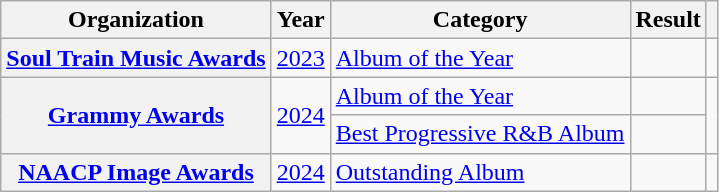<table class="wikitable sortable plainrowheaders">
<tr>
<th scope="col">Organization</th>
<th scope="col">Year</th>
<th scope="col">Category</th>
<th scope="col">Result</th>
<th scope="col" class="unsortable"></th>
</tr>
<tr>
<th scope="row"><a href='#'>Soul Train Music Awards</a></th>
<td><a href='#'>2023</a></td>
<td><a href='#'>Album of the Year</a></td>
<td></td>
<td style="text-align:center"></td>
</tr>
<tr>
<th scope="row" rowspan="2"><a href='#'>Grammy Awards</a></th>
<td rowspan="2"><a href='#'>2024</a></td>
<td><a href='#'>Album of the Year</a></td>
<td></td>
<td rowspan="2" style="text-align:center"></td>
</tr>
<tr>
<td><a href='#'>Best Progressive R&B Album</a></td>
<td></td>
</tr>
<tr>
<th scope="row"><a href='#'>NAACP Image Awards</a></th>
<td><a href='#'>2024</a></td>
<td><a href='#'>Outstanding Album</a></td>
<td></td>
<td style="text-align:center"></td>
</tr>
</table>
